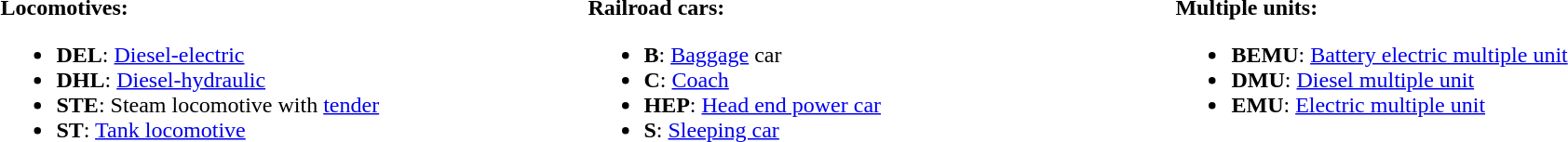<table width="100%" align="center">
<tr>
<td width="33%" valign="top"><strong>Locomotives:</strong><br><ul><li><strong>DEL</strong>: <a href='#'>Diesel-electric</a></li><li><strong>DHL</strong>: <a href='#'>Diesel-hydraulic</a></li><li><strong>STE</strong>: Steam locomotive with <a href='#'>tender</a></li><li><strong>ST</strong>: <a href='#'>Tank locomotive</a></li></ul></td>
<td width="33%" valign="top"><strong>Railroad cars:</strong><br><ul><li><strong>B</strong>: <a href='#'>Baggage</a> car</li><li><strong>C</strong>: <a href='#'>Coach</a></li><li><strong>HEP</strong>: <a href='#'>Head end power car</a></li><li><strong>S</strong>: <a href='#'>Sleeping car</a></li></ul></td>
<td width="33%" valign="top"><strong>Multiple units:</strong><br><ul><li><strong>BEMU</strong>: <a href='#'>Battery electric multiple unit</a></li><li><strong>DMU</strong>: <a href='#'>Diesel multiple unit</a></li><li><strong>EMU</strong>: <a href='#'>Electric multiple unit</a></li></ul></td>
</tr>
</table>
